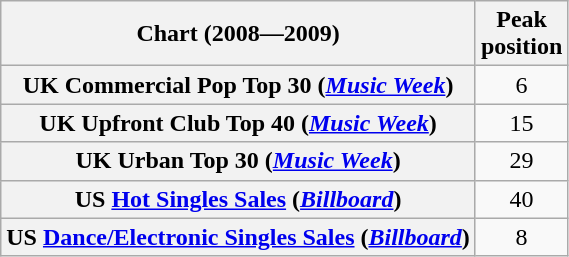<table class="wikitable plainrowheaders" style="text-align:center">
<tr>
<th scope="col">Chart (2008—2009)</th>
<th scope="col">Peak<br>position</th>
</tr>
<tr>
<th scope="row">UK Commercial Pop Top 30 (<em><a href='#'>Music Week</a></em>)</th>
<td>6</td>
</tr>
<tr>
<th scope="row">UK Upfront Club Top 40 (<em><a href='#'>Music Week</a></em>)</th>
<td>15</td>
</tr>
<tr>
<th scope="row">UK Urban Top 30 (<em><a href='#'>Music Week</a></em>)</th>
<td>29</td>
</tr>
<tr>
<th scope="row">US <a href='#'>Hot Singles Sales</a> (<a href='#'><em>Billboard</em></a>)</th>
<td>40</td>
</tr>
<tr>
<th scope="row">US <a href='#'>Dance/Electronic Singles Sales</a> (<a href='#'><em>Billboard</em></a>)</th>
<td>8</td>
</tr>
</table>
